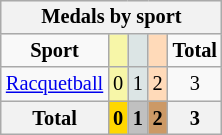<table class="wikitable" style="font-size:85%; float:right">
<tr style="background:#efefef;">
<th colspan=7><strong>Medals by sport</strong></th>
</tr>
<tr align=center>
<td><strong>Sport</strong></td>
<td style="background:#f7f6a8;"></td>
<td style="background:#dce5e5;"></td>
<td style="background:#ffdab9;"></td>
<td><strong>Total</strong></td>
</tr>
<tr align=center>
<td><a href='#'>Racquetball</a></td>
<td style="background:#f7f6a8;">0</td>
<td style="background:#dce5e5;">1</td>
<td style="background:#ffdab9;">2</td>
<td>3</td>
</tr>
<tr align=center>
<th><strong>Total</strong></th>
<th style="background:gold;"><strong>0</strong></th>
<th style="background:silver;"><strong>1</strong></th>
<th style="background:#c96;"><strong>2</strong></th>
<th><strong>3</strong></th>
</tr>
</table>
